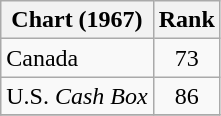<table class="wikitable">
<tr>
<th>Chart (1967)</th>
<th style="text-align:center;">Rank</th>
</tr>
<tr>
<td>Canada </td>
<td style="text-align:center;">73</td>
</tr>
<tr>
<td>U.S. <em>Cash Box</em> </td>
<td style="text-align:center;">86</td>
</tr>
<tr>
</tr>
</table>
